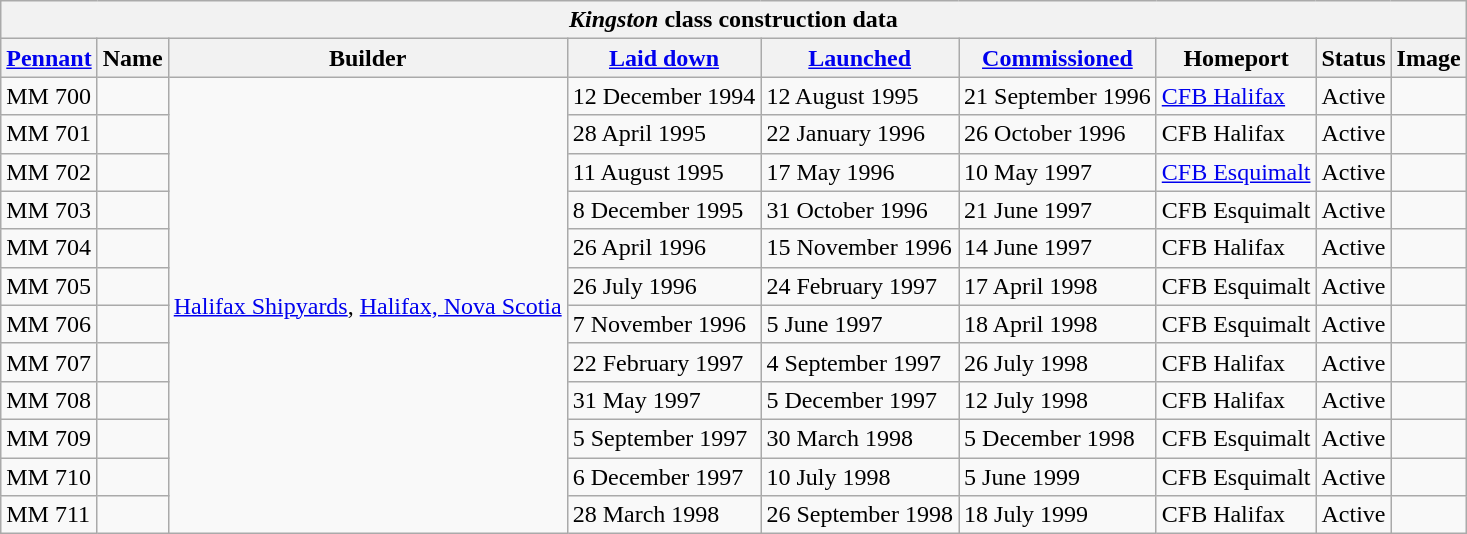<table class="wikitable">
<tr>
<th colspan=9 align=center><em>Kingston</em> class construction data</th>
</tr>
<tr>
<th scope="col"><a href='#'>Pennant</a></th>
<th scope="col">Name</th>
<th scope="col">Builder</th>
<th scope="col"><a href='#'>Laid down</a></th>
<th scope="col"><a href='#'>Launched</a></th>
<th scope="col"><a href='#'>Commissioned</a></th>
<th scope="col">Homeport</th>
<th scope="col">Status</th>
<th scope="col">Image</th>
</tr>
<tr>
<td scope="row">MM 700</td>
<td></td>
<td rowspan=12 align=center><a href='#'>Halifax Shipyards</a>, <a href='#'>Halifax, Nova Scotia</a></td>
<td>12 December 1994</td>
<td>12 August 1995</td>
<td>21 September 1996</td>
<td><a href='#'>CFB Halifax</a></td>
<td>Active</td>
<td></td>
</tr>
<tr>
<td scope="row">MM 701</td>
<td></td>
<td>28 April 1995</td>
<td>22 January 1996</td>
<td>26 October 1996</td>
<td>CFB Halifax</td>
<td>Active</td>
<td></td>
</tr>
<tr>
<td scope="row">MM 702</td>
<td></td>
<td>11 August 1995</td>
<td>17 May 1996</td>
<td>10 May 1997</td>
<td><a href='#'>CFB Esquimalt</a></td>
<td>Active</td>
<td></td>
</tr>
<tr>
<td scope="row">MM 703</td>
<td></td>
<td>8 December 1995</td>
<td>31 October 1996</td>
<td>21 June 1997</td>
<td>CFB Esquimalt</td>
<td>Active</td>
<td></td>
</tr>
<tr>
<td scope="row">MM 704</td>
<td></td>
<td>26 April 1996</td>
<td>15 November 1996</td>
<td>14 June 1997</td>
<td>CFB Halifax</td>
<td>Active</td>
<td></td>
</tr>
<tr>
<td scope="row">MM 705</td>
<td></td>
<td>26 July 1996</td>
<td>24 February 1997</td>
<td>17 April 1998</td>
<td>CFB Esquimalt</td>
<td>Active</td>
<td></td>
</tr>
<tr>
<td scope="row">MM 706</td>
<td></td>
<td>7 November 1996</td>
<td>5 June 1997</td>
<td>18 April 1998</td>
<td>CFB Esquimalt</td>
<td>Active</td>
<td></td>
</tr>
<tr>
<td scope="row">MM 707</td>
<td></td>
<td>22 February 1997</td>
<td>4 September 1997</td>
<td>26 July 1998</td>
<td>CFB Halifax</td>
<td>Active</td>
<td></td>
</tr>
<tr>
<td scope="row">MM 708</td>
<td></td>
<td>31 May 1997</td>
<td>5 December 1997</td>
<td>12 July 1998</td>
<td>CFB Halifax</td>
<td>Active</td>
<td></td>
</tr>
<tr>
<td scope="row">MM 709</td>
<td></td>
<td>5 September 1997</td>
<td>30 March 1998</td>
<td>5 December 1998</td>
<td>CFB Esquimalt</td>
<td>Active</td>
<td></td>
</tr>
<tr>
<td scope="row">MM 710</td>
<td></td>
<td>6 December 1997</td>
<td>10 July 1998</td>
<td>5 June 1999</td>
<td>CFB Esquimalt</td>
<td>Active</td>
<td></td>
</tr>
<tr>
<td scope="row">MM 711</td>
<td></td>
<td>28 March 1998</td>
<td>26 September 1998</td>
<td>18 July 1999</td>
<td>CFB Halifax</td>
<td>Active</td>
<td></td>
</tr>
</table>
